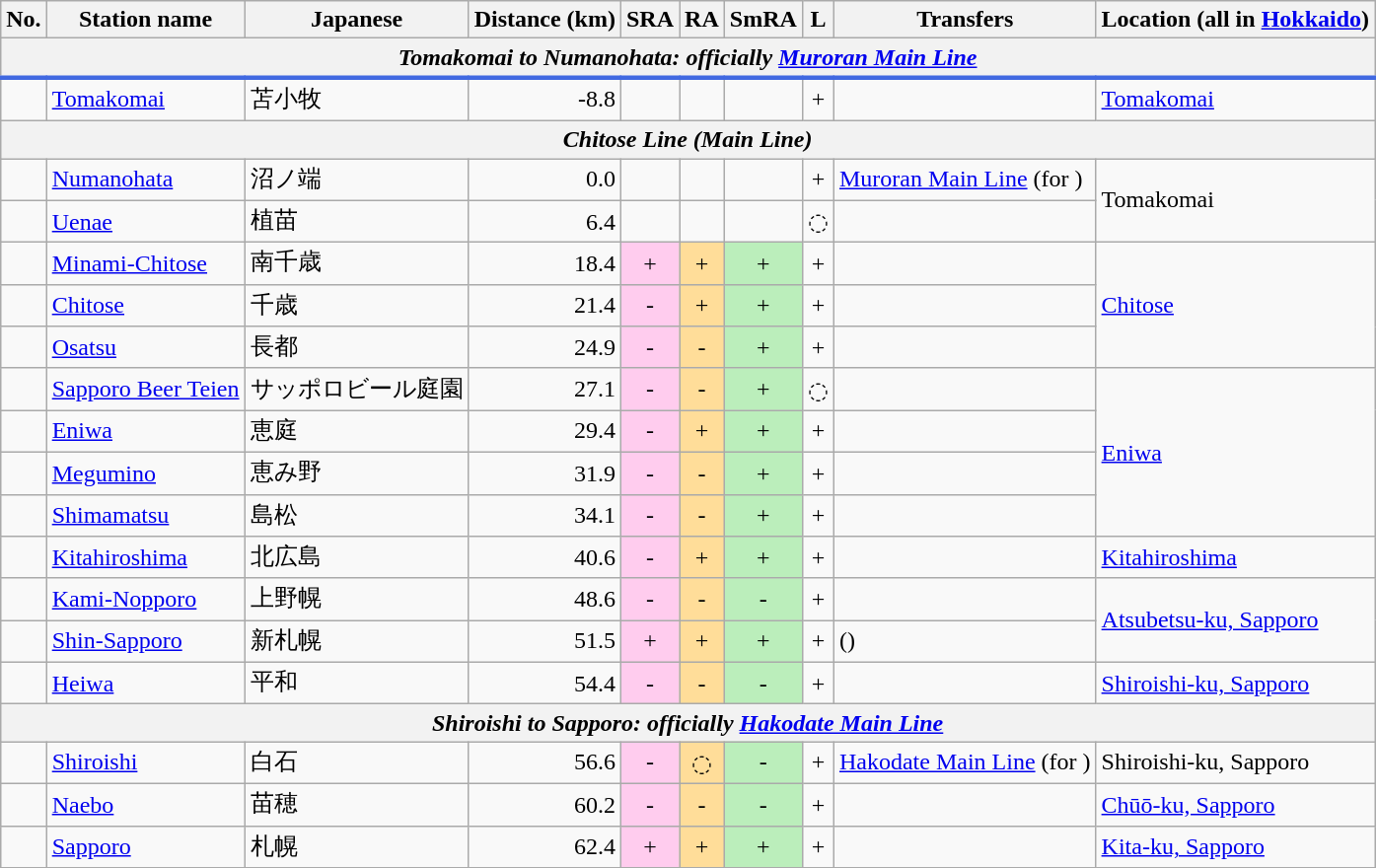<table class="wikitable">
<tr>
<th>No.</th>
<th>Station name</th>
<th>Japanese</th>
<th>Distance (km)</th>
<th>SRA</th>
<th>RA</th>
<th>SmRA</th>
<th>L</th>
<th>Transfers</th>
<th>Location (all in <a href='#'>Hokkaido</a>)</th>
</tr>
<tr>
<th colspan=10><em>Tomakomai to Numanohata: officially <a href='#'>Muroran Main Line</a></em></th>
</tr>
<tr style="border-top:royalblue solid 3px;">
<td></td>
<td><a href='#'>Tomakomai</a></td>
<td>苫小牧</td>
<td align=right>-8.8</td>
<td></td>
<td></td>
<td></td>
<td align=center>+</td>
<td></td>
<td><a href='#'>Tomakomai</a></td>
</tr>
<tr>
<th colspan=10><em>Chitose Line (Main Line)</em></th>
</tr>
<tr>
<td></td>
<td><a href='#'>Numanohata</a></td>
<td>沼ノ端</td>
<td align=right>0.0</td>
<td></td>
<td></td>
<td></td>
<td align=center>+</td>
<td> <a href='#'>Muroran Main Line</a> (for )</td>
<td rowspan=2>Tomakomai</td>
</tr>
<tr>
<td></td>
<td><a href='#'>Uenae</a></td>
<td>植苗</td>
<td align=right>6.4</td>
<td></td>
<td></td>
<td></td>
<td align=center>◌</td>
<td></td>
</tr>
<tr>
<td></td>
<td><a href='#'>Minami-Chitose</a></td>
<td>南千歳</td>
<td align=right>18.4</td>
<td style="text-align:center; background:#fce;">+</td>
<td style="text-align:center; background:#fd9;">+</td>
<td style="text-align:center; background:#beb;">+</td>
<td style="text-align:center;">+</td>
<td></td>
<td rowspan=3><a href='#'>Chitose</a></td>
</tr>
<tr>
<td></td>
<td><a href='#'>Chitose</a></td>
<td>千歳</td>
<td align=right>21.4</td>
<td style="text-align:center; background:#fce;">-</td>
<td style="text-align:center; background:#fd9;">+</td>
<td style="text-align:center; background:#beb;">+</td>
<td style="text-align:center;">+</td>
<td></td>
</tr>
<tr>
<td></td>
<td><a href='#'>Osatsu</a></td>
<td>長都</td>
<td align=right>24.9</td>
<td style="text-align:center; background:#fce;">-</td>
<td style="text-align:center; background:#fd9;">-</td>
<td style="text-align:center; background:#beb;">+</td>
<td style="text-align:center;">+</td>
<td></td>
</tr>
<tr>
<td></td>
<td><a href='#'>Sapporo Beer Teien</a></td>
<td>サッポロビール庭園</td>
<td align=right>27.1</td>
<td style="text-align:center; background:#fce;">-</td>
<td style="text-align:center; background:#fd9;">-</td>
<td style="text-align:center; background:#beb;">+</td>
<td style="text-align:center;">◌</td>
<td></td>
<td rowspan=4><a href='#'>Eniwa</a></td>
</tr>
<tr>
<td></td>
<td><a href='#'>Eniwa</a></td>
<td>恵庭</td>
<td align=right>29.4</td>
<td style="text-align:center; background:#fce;">-</td>
<td style="text-align:center; background:#fd9;">+</td>
<td style="text-align:center; background:#beb;">+</td>
<td style="text-align:center;">+</td>
<td></td>
</tr>
<tr>
<td></td>
<td><a href='#'>Megumino</a></td>
<td>恵み野</td>
<td align=right>31.9</td>
<td style="text-align:center; background:#fce;">-</td>
<td style="text-align:center; background:#fd9;">-</td>
<td style="text-align:center; background:#beb;">+</td>
<td style="text-align:center;">+</td>
<td></td>
</tr>
<tr>
<td></td>
<td><a href='#'>Shimamatsu</a></td>
<td>島松</td>
<td align=right>34.1</td>
<td style="text-align:center; background:#fce;">-</td>
<td style="text-align:center; background:#fd9;">-</td>
<td style="text-align:center; background:#beb;">+</td>
<td style="text-align:center;">+</td>
<td></td>
</tr>
<tr>
<td></td>
<td><a href='#'>Kitahiroshima</a></td>
<td>北広島</td>
<td align=right>40.6</td>
<td style="text-align:center; background:#fce;">-</td>
<td style="text-align:center; background:#fd9;">+</td>
<td style="text-align:center; background:#beb;">+</td>
<td style="text-align:center;">+</td>
<td></td>
<td><a href='#'>Kitahiroshima</a></td>
</tr>
<tr>
<td></td>
<td><a href='#'>Kami-Nopporo</a></td>
<td>上野幌</td>
<td align=right>48.6</td>
<td style="text-align:center; background:#fce;">-</td>
<td style="text-align:center; background:#fd9;">-</td>
<td style="text-align:center; background:#beb;">-</td>
<td style="text-align:center;">+</td>
<td></td>
<td rowspan=2><a href='#'>Atsubetsu-ku, Sapporo</a></td>
</tr>
<tr>
<td></td>
<td><a href='#'>Shin-Sapporo</a></td>
<td>新札幌</td>
<td align=right>51.5</td>
<td style="text-align:center; background:#fce;">+</td>
<td style="text-align:center; background:#fd9;">+</td>
<td style="text-align:center; background:#beb;">+</td>
<td style="text-align:center;">+</td>
<td> ()</td>
</tr>
<tr>
<td></td>
<td><a href='#'>Heiwa</a></td>
<td>平和</td>
<td align=right>54.4</td>
<td style="text-align:center; background:#fce;">-</td>
<td style="text-align:center; background:#fd9;">-</td>
<td style="text-align:center; background:#beb;">-</td>
<td style="text-align:center;">+</td>
<td></td>
<td><a href='#'>Shiroishi-ku, Sapporo</a></td>
</tr>
<tr>
<th colspan=10><em>Shiroishi to Sapporo: officially <a href='#'>Hakodate Main Line</a></em></th>
</tr>
<tr>
<td></td>
<td><a href='#'>Shiroishi</a></td>
<td>白石</td>
<td align=right>56.6</td>
<td style="text-align:center; background:#fce;">-</td>
<td style="text-align:center; background:#fd9;">◌</td>
<td style="text-align:center; background:#beb;">-</td>
<td style="text-align:center;">+</td>
<td> <a href='#'>Hakodate Main Line</a> (for )</td>
<td>Shiroishi-ku, Sapporo</td>
</tr>
<tr>
<td></td>
<td><a href='#'>Naebo</a></td>
<td>苗穂</td>
<td align=right>60.2</td>
<td style="text-align:center; background:#fce;">-</td>
<td style="text-align:center; background:#fd9;">-</td>
<td style="text-align:center; background:#beb;">-</td>
<td style="text-align:center;">+</td>
<td></td>
<td><a href='#'>Chūō-ku, Sapporo</a></td>
</tr>
<tr>
<td></td>
<td><a href='#'>Sapporo</a></td>
<td>札幌</td>
<td align=right>62.4</td>
<td style="text-align:center; background:#fce;">+</td>
<td style="text-align:center; background:#fd9;">+</td>
<td style="text-align:center; background:#beb;">+</td>
<td style="text-align:center;">+</td>
<td></td>
<td><a href='#'>Kita-ku, Sapporo</a></td>
</tr>
<tr>
</tr>
</table>
